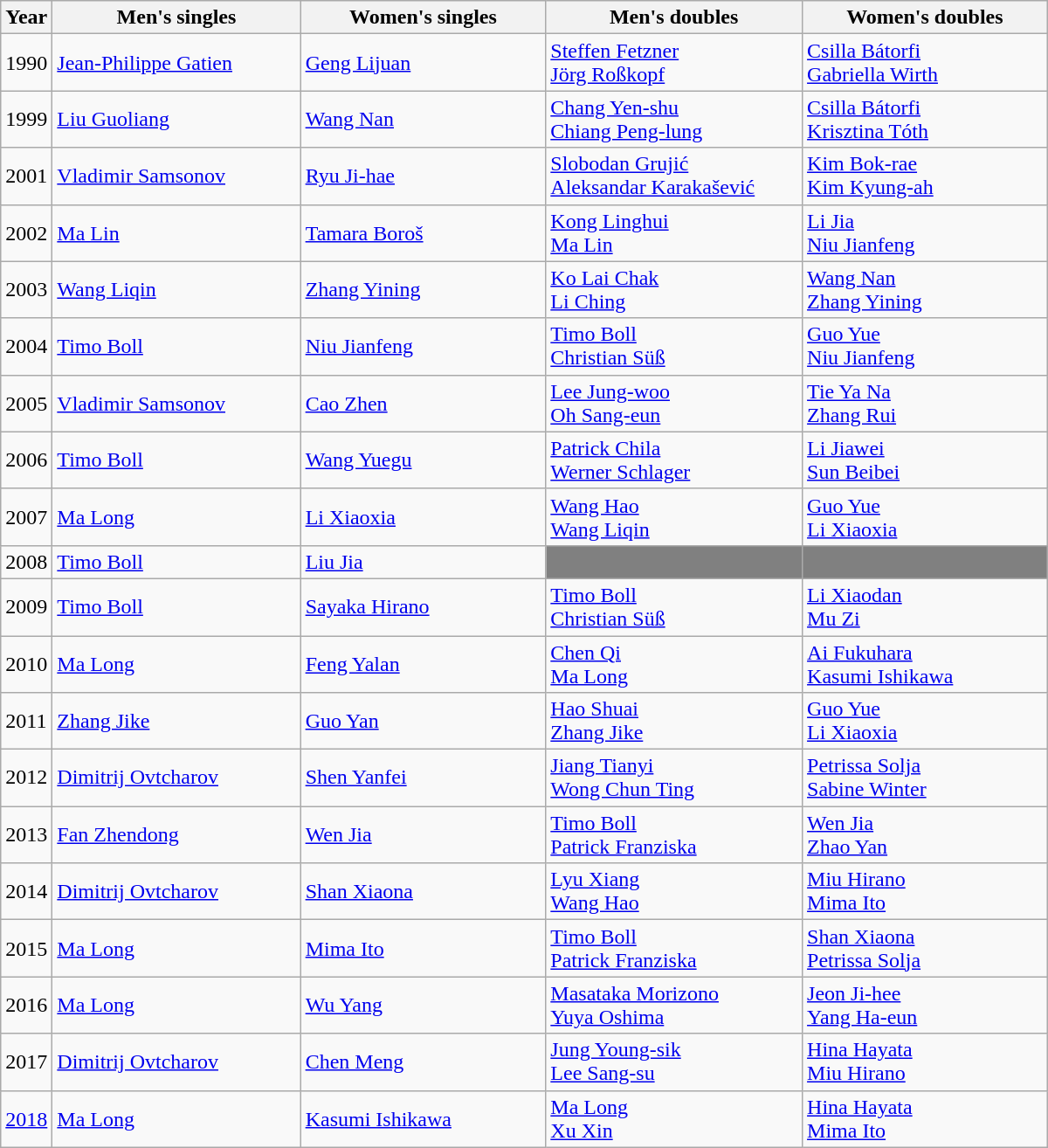<table class="wikitable" style="text-align: left; width: 800px;">
<tr>
<th width="20">Year</th>
<th width="320">Men's singles</th>
<th width="320">Women's singles</th>
<th width="320">Men's doubles</th>
<th width="320">Women's doubles</th>
</tr>
<tr>
<td>1990</td>
<td> <a href='#'>Jean-Philippe Gatien</a></td>
<td> <a href='#'>Geng Lijuan</a></td>
<td> <a href='#'>Steffen Fetzner</a><br> <a href='#'>Jörg Roßkopf</a></td>
<td> <a href='#'>Csilla Bátorfi</a><br> <a href='#'>Gabriella Wirth</a></td>
</tr>
<tr>
<td>1999</td>
<td> <a href='#'>Liu Guoliang</a></td>
<td> <a href='#'>Wang Nan</a></td>
<td> <a href='#'>Chang Yen-shu</a><br> <a href='#'>Chiang Peng-lung</a></td>
<td> <a href='#'>Csilla Bátorfi</a><br> <a href='#'>Krisztina Tóth</a></td>
</tr>
<tr>
<td>2001</td>
<td> <a href='#'>Vladimir Samsonov</a></td>
<td> <a href='#'>Ryu Ji-hae</a></td>
<td> <a href='#'>Slobodan Grujić</a><br> <a href='#'>Aleksandar Karakašević</a></td>
<td> <a href='#'>Kim Bok-rae</a><br> <a href='#'>Kim Kyung-ah</a></td>
</tr>
<tr>
<td>2002</td>
<td> <a href='#'>Ma Lin</a></td>
<td> <a href='#'>Tamara Boroš</a></td>
<td> <a href='#'>Kong Linghui</a><br> <a href='#'>Ma Lin</a></td>
<td> <a href='#'>Li Jia</a><br> <a href='#'>Niu Jianfeng</a></td>
</tr>
<tr>
<td>2003</td>
<td> <a href='#'>Wang Liqin</a></td>
<td> <a href='#'>Zhang Yining</a></td>
<td> <a href='#'>Ko Lai Chak</a><br> <a href='#'>Li Ching</a></td>
<td> <a href='#'>Wang Nan</a><br> <a href='#'>Zhang Yining</a></td>
</tr>
<tr>
<td>2004</td>
<td> <a href='#'>Timo Boll</a></td>
<td> <a href='#'>Niu Jianfeng</a></td>
<td> <a href='#'>Timo Boll</a><br> <a href='#'>Christian Süß</a></td>
<td> <a href='#'>Guo Yue</a><br> <a href='#'>Niu Jianfeng</a></td>
</tr>
<tr>
<td>2005</td>
<td> <a href='#'>Vladimir Samsonov</a></td>
<td> <a href='#'>Cao Zhen</a></td>
<td> <a href='#'>Lee Jung-woo</a><br> <a href='#'>Oh Sang-eun</a></td>
<td> <a href='#'>Tie Ya Na</a><br> <a href='#'>Zhang Rui</a></td>
</tr>
<tr>
<td>2006</td>
<td> <a href='#'>Timo Boll</a></td>
<td> <a href='#'>Wang Yuegu</a></td>
<td> <a href='#'>Patrick Chila</a><br> <a href='#'>Werner Schlager</a></td>
<td> <a href='#'>Li Jiawei</a><br> <a href='#'>Sun Beibei</a></td>
</tr>
<tr>
<td>2007</td>
<td> <a href='#'>Ma Long</a></td>
<td> <a href='#'>Li Xiaoxia</a></td>
<td> <a href='#'>Wang Hao</a><br> <a href='#'>Wang Liqin</a></td>
<td> <a href='#'>Guo Yue</a><br> <a href='#'>Li Xiaoxia</a></td>
</tr>
<tr>
<td>2008</td>
<td> <a href='#'>Timo Boll</a></td>
<td> <a href='#'>Liu Jia</a></td>
<td bgcolor=gray></td>
<td bgcolor=gray></td>
</tr>
<tr>
<td>2009</td>
<td> <a href='#'>Timo Boll</a></td>
<td> <a href='#'>Sayaka Hirano</a></td>
<td> <a href='#'>Timo Boll</a><br> <a href='#'>Christian Süß</a></td>
<td> <a href='#'>Li Xiaodan</a><br> <a href='#'>Mu Zi</a></td>
</tr>
<tr>
<td>2010</td>
<td> <a href='#'>Ma Long</a></td>
<td> <a href='#'>Feng Yalan</a></td>
<td> <a href='#'>Chen Qi</a><br> <a href='#'>Ma Long</a></td>
<td> <a href='#'>Ai Fukuhara</a><br> <a href='#'>Kasumi Ishikawa</a></td>
</tr>
<tr>
<td>2011</td>
<td> <a href='#'>Zhang Jike</a></td>
<td> <a href='#'>Guo Yan</a></td>
<td> <a href='#'>Hao Shuai</a><br> <a href='#'>Zhang Jike</a></td>
<td> <a href='#'>Guo Yue</a><br> <a href='#'>Li Xiaoxia</a></td>
</tr>
<tr>
<td>2012</td>
<td> <a href='#'>Dimitrij Ovtcharov</a></td>
<td> <a href='#'>Shen Yanfei</a></td>
<td> <a href='#'>Jiang Tianyi</a><br> <a href='#'>Wong Chun Ting</a></td>
<td> <a href='#'>Petrissa Solja</a><br> <a href='#'>Sabine Winter</a></td>
</tr>
<tr>
<td>2013</td>
<td> <a href='#'>Fan Zhendong</a></td>
<td> <a href='#'>Wen Jia</a></td>
<td> <a href='#'>Timo Boll</a><br> <a href='#'>Patrick Franziska</a></td>
<td> <a href='#'>Wen Jia</a><br> <a href='#'>Zhao Yan</a></td>
</tr>
<tr>
<td>2014</td>
<td> <a href='#'>Dimitrij Ovtcharov</a></td>
<td> <a href='#'>Shan Xiaona</a></td>
<td> <a href='#'>Lyu Xiang</a><br> <a href='#'>Wang Hao</a></td>
<td> <a href='#'>Miu Hirano</a><br> <a href='#'>Mima Ito</a></td>
</tr>
<tr>
<td>2015</td>
<td> <a href='#'>Ma Long</a></td>
<td> <a href='#'>Mima Ito</a></td>
<td> <a href='#'>Timo Boll</a><br> <a href='#'>Patrick Franziska</a></td>
<td> <a href='#'>Shan Xiaona</a><br> <a href='#'>Petrissa Solja</a></td>
</tr>
<tr>
<td>2016</td>
<td> <a href='#'>Ma Long</a></td>
<td> <a href='#'>Wu Yang</a></td>
<td> <a href='#'>Masataka Morizono</a><br> <a href='#'>Yuya Oshima</a></td>
<td> <a href='#'>Jeon Ji-hee</a><br> <a href='#'>Yang Ha-eun</a></td>
</tr>
<tr>
<td>2017</td>
<td> <a href='#'>Dimitrij Ovtcharov</a></td>
<td> <a href='#'>Chen Meng</a></td>
<td> <a href='#'>Jung Young-sik</a><br> <a href='#'>Lee Sang-su</a></td>
<td> <a href='#'>Hina Hayata</a><br> <a href='#'>Miu Hirano</a></td>
</tr>
<tr>
<td><a href='#'>2018</a></td>
<td> <a href='#'>Ma Long</a></td>
<td> <a href='#'>Kasumi Ishikawa</a></td>
<td> <a href='#'>Ma Long</a><br> <a href='#'>Xu Xin</a></td>
<td> <a href='#'>Hina Hayata</a><br> <a href='#'>Mima Ito</a></td>
</tr>
</table>
